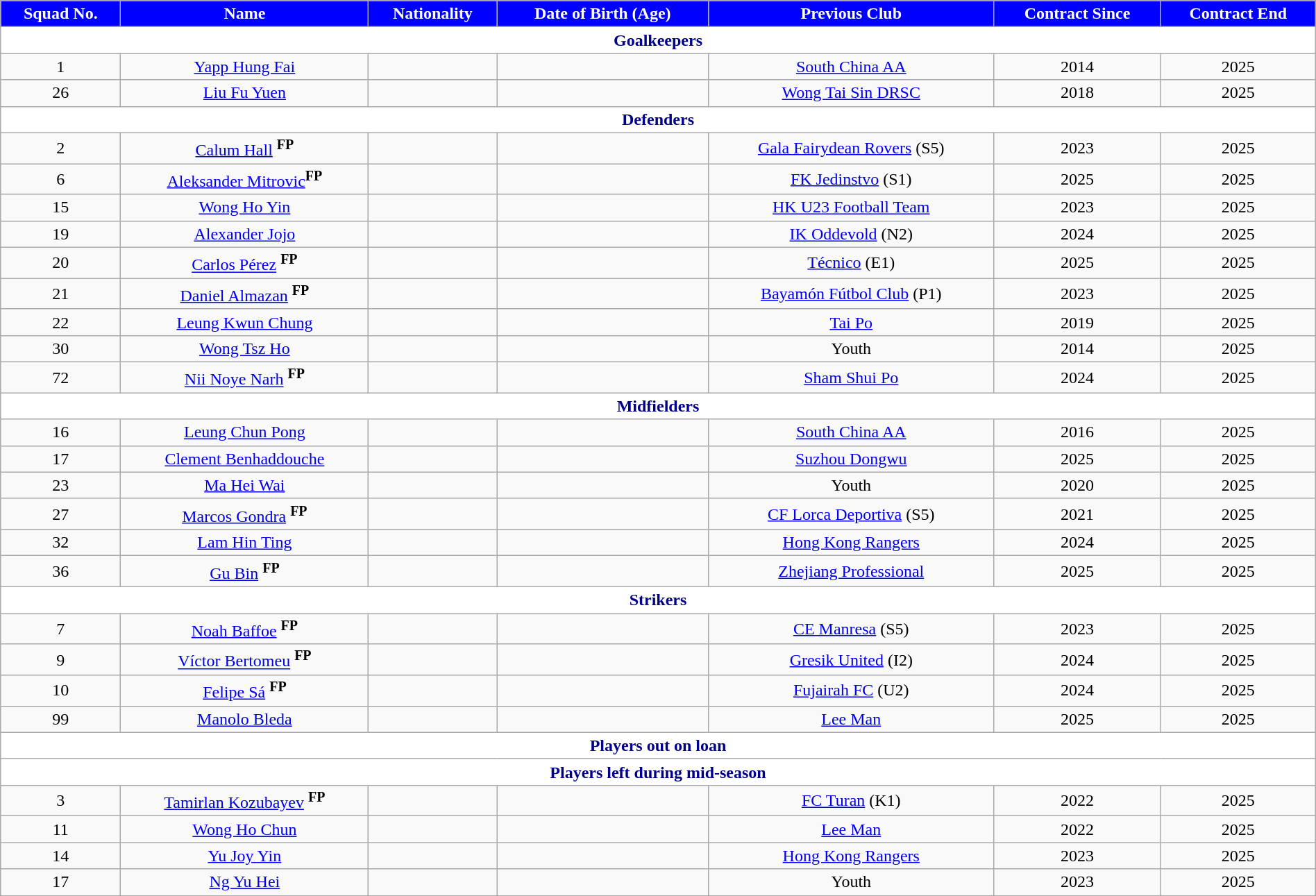<table class="wikitable" style="text-align:center; font-size:100%; width:100%;">
<tr>
<th style="background:blue; color:white; text-align:center;">Squad No.</th>
<th style="background:blue; color:white; text-align:center;">Name</th>
<th style="background:blue; color:white; text-align:center;">Nationality</th>
<th style="background:blue; color:white; text-align:center;">Date of Birth (Age)</th>
<th style="background:blue; color:white; text-align:center;">Previous Club</th>
<th style="background:blue; color:white; text-align:center;">Contract Since</th>
<th style="background:blue; color:white; text-align:center;">Contract End</th>
</tr>
<tr>
<th colspan="8" style="background:white; color:darkblue; text-align:center">Goalkeepers</th>
</tr>
<tr>
<td>1</td>
<td><a href='#'>Yapp Hung Fai</a></td>
<td></td>
<td></td>
<td> <a href='#'>South China AA</a></td>
<td>2014</td>
<td>2025</td>
</tr>
<tr>
<td>26</td>
<td><a href='#'>Liu Fu Yuen</a></td>
<td></td>
<td></td>
<td> <a href='#'>Wong Tai Sin DRSC</a></td>
<td>2018</td>
<td>2025</td>
</tr>
<tr>
<th colspan="8" style="background:white; color:darkblue; text-align:center">Defenders</th>
</tr>
<tr>
<td>2</td>
<td><a href='#'>Calum Hall</a> <sup><strong>FP</strong></sup></td>
<td></td>
<td></td>
<td> <a href='#'>Gala Fairydean Rovers</a> (S5)</td>
<td>2023</td>
<td>2025</td>
</tr>
<tr>
<td>6</td>
<td><a href='#'>Aleksander Mitrovic</a><sup><strong>FP</strong></sup></td>
<td></td>
<td></td>
<td> <a href='#'>FK Jedinstvo</a> (S1)</td>
<td>2025</td>
<td>2025</td>
</tr>
<tr>
<td>15</td>
<td><a href='#'>Wong Ho Yin</a></td>
<td></td>
<td></td>
<td> <a href='#'>HK U23 Football Team</a></td>
<td>2023</td>
<td>2025</td>
</tr>
<tr>
<td>19</td>
<td><a href='#'>Alexander Jojo</a></td>
<td></td>
<td></td>
<td> <a href='#'>IK Oddevold</a> (N2)</td>
<td>2024</td>
<td>2025</td>
</tr>
<tr>
<td>20</td>
<td><a href='#'>Carlos Pérez</a> <sup><strong>FP</strong></sup></td>
<td></td>
<td></td>
<td> <a href='#'>Técnico</a> (E1)</td>
<td>2025</td>
<td>2025</td>
</tr>
<tr>
<td>21</td>
<td><a href='#'>Daniel Almazan</a> <sup><strong>FP</strong></sup></td>
<td></td>
<td></td>
<td> <a href='#'>Bayamón Fútbol Club</a> (P1)</td>
<td>2023</td>
<td>2025</td>
</tr>
<tr>
<td>22</td>
<td><a href='#'>Leung Kwun Chung</a></td>
<td></td>
<td></td>
<td> <a href='#'>Tai Po</a></td>
<td>2019</td>
<td>2025</td>
</tr>
<tr>
<td>30</td>
<td><a href='#'>Wong Tsz Ho</a></td>
<td></td>
<td></td>
<td>Youth</td>
<td>2014</td>
<td>2025</td>
</tr>
<tr>
<td>72</td>
<td><a href='#'>Nii Noye Narh</a> <sup><strong>FP</strong></sup></td>
<td></td>
<td></td>
<td> <a href='#'>Sham Shui Po</a></td>
<td>2024</td>
<td>2025</td>
</tr>
<tr>
<th colspan="8" style="background:white; color:darkblue; text-align:center">Midfielders</th>
</tr>
<tr>
<td>16</td>
<td><a href='#'>Leung Chun Pong</a></td>
<td></td>
<td></td>
<td> <a href='#'>South China AA</a></td>
<td>2016</td>
<td>2025</td>
</tr>
<tr>
<td>17</td>
<td><a href='#'>Clement Benhaddouche</a></td>
<td></td>
<td></td>
<td> <a href='#'>Suzhou Dongwu</a></td>
<td>2025</td>
<td>2025</td>
</tr>
<tr>
<td>23</td>
<td><a href='#'>Ma Hei Wai</a></td>
<td></td>
<td></td>
<td>Youth</td>
<td>2020</td>
<td>2025</td>
</tr>
<tr>
<td>27</td>
<td><a href='#'>Marcos Gondra</a> <sup><strong>FP</strong></sup></td>
<td></td>
<td></td>
<td> <a href='#'>CF Lorca Deportiva</a> (S5)</td>
<td>2021</td>
<td>2025</td>
</tr>
<tr>
<td>32</td>
<td><a href='#'>Lam Hin Ting</a></td>
<td></td>
<td></td>
<td> <a href='#'>Hong Kong Rangers</a></td>
<td>2024</td>
<td>2025</td>
</tr>
<tr>
<td>36</td>
<td><a href='#'>Gu Bin</a> <sup><strong>FP</strong></sup></td>
<td></td>
<td></td>
<td> <a href='#'>Zhejiang Professional</a></td>
<td>2025</td>
<td>2025</td>
</tr>
<tr>
<th colspan="8" style="background:white; color:darkblue; text-align:center">Strikers</th>
</tr>
<tr>
<td>7</td>
<td><a href='#'>Noah Baffoe</a> <sup><strong>FP</strong></sup></td>
<td></td>
<td></td>
<td> <a href='#'>CE Manresa</a> (S5)</td>
<td>2023</td>
<td>2025</td>
</tr>
<tr>
<td>9</td>
<td><a href='#'>Víctor Bertomeu</a> <sup><strong>FP</strong></sup></td>
<td></td>
<td></td>
<td> <a href='#'>Gresik United</a> (I2)</td>
<td>2024</td>
<td>2025</td>
</tr>
<tr>
<td>10</td>
<td><a href='#'>Felipe Sá</a> <sup><strong>FP</strong></sup></td>
<td></td>
<td></td>
<td> <a href='#'>Fujairah FC</a> (U2)</td>
<td>2024</td>
<td>2025</td>
</tr>
<tr>
<td>99</td>
<td><a href='#'>Manolo Bleda</a></td>
<td></td>
<td></td>
<td> <a href='#'>Lee Man</a></td>
<td>2025</td>
<td>2025</td>
</tr>
<tr>
<th colspan="8" style="background:white; color:darkblue; text-align:center">Players out on loan</th>
</tr>
<tr>
<th colspan="8" style="background:white; color:darkblue; text-align:center">Players left during mid-season</th>
</tr>
<tr>
<td>3</td>
<td><a href='#'>Tamirlan Kozubayev</a> <sup><strong>FP</strong></sup></td>
<td></td>
<td></td>
<td> <a href='#'>FC Turan</a> (K1)</td>
<td>2022</td>
<td>2025</td>
</tr>
<tr>
<td>11</td>
<td><a href='#'>Wong Ho Chun</a></td>
<td></td>
<td></td>
<td> <a href='#'>Lee Man</a></td>
<td>2022</td>
<td>2025</td>
</tr>
<tr>
<td>14</td>
<td><a href='#'>Yu Joy Yin</a></td>
<td></td>
<td></td>
<td> <a href='#'>Hong Kong Rangers</a></td>
<td>2023</td>
<td>2025</td>
</tr>
<tr>
<td>17</td>
<td><a href='#'>Ng Yu Hei</a></td>
<td></td>
<td></td>
<td>Youth</td>
<td>2023</td>
<td>2025</td>
</tr>
<tr>
</tr>
</table>
